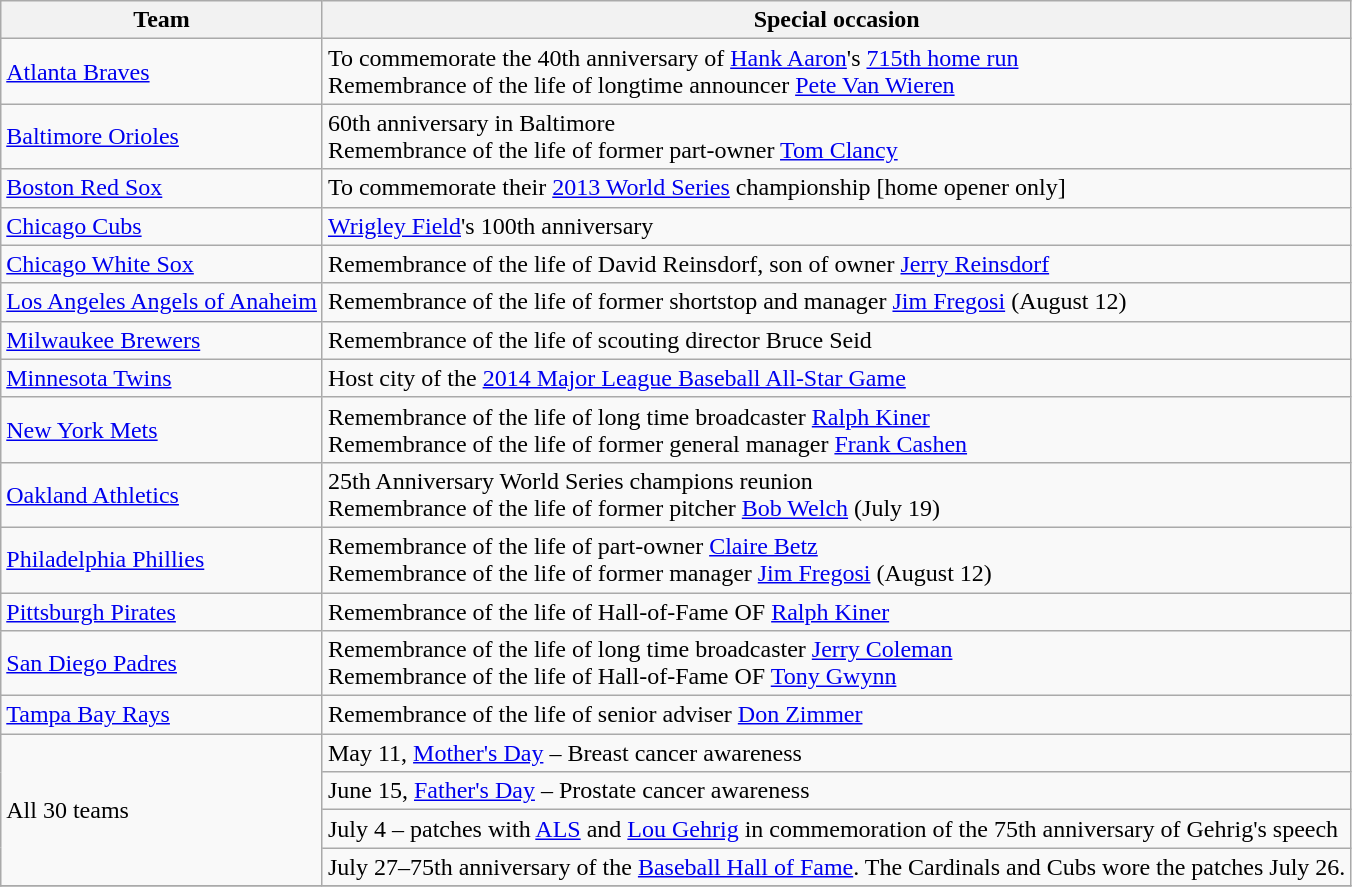<table class="wikitable">
<tr>
<th>Team</th>
<th>Special occasion</th>
</tr>
<tr>
<td><a href='#'>Atlanta Braves</a></td>
<td>To commemorate the 40th anniversary of <a href='#'>Hank Aaron</a>'s <a href='#'>715th home run</a><br>Remembrance of the life of longtime announcer <a href='#'>Pete Van Wieren</a></td>
</tr>
<tr>
<td><a href='#'>Baltimore Orioles</a></td>
<td>60th anniversary in Baltimore<br>Remembrance of the life of former part-owner <a href='#'>Tom Clancy</a></td>
</tr>
<tr>
<td><a href='#'>Boston Red Sox</a></td>
<td>To commemorate their <a href='#'>2013 World Series</a> championship [home opener only]</td>
</tr>
<tr>
<td><a href='#'>Chicago Cubs</a></td>
<td><a href='#'>Wrigley Field</a>'s 100th anniversary</td>
</tr>
<tr>
<td><a href='#'>Chicago White Sox</a></td>
<td>Remembrance of the life of David Reinsdorf, son of owner <a href='#'>Jerry Reinsdorf</a></td>
</tr>
<tr>
<td><a href='#'>Los Angeles Angels of Anaheim</a></td>
<td>Remembrance of the life of former shortstop and manager <a href='#'>Jim Fregosi</a> (August 12)</td>
</tr>
<tr>
<td><a href='#'>Milwaukee Brewers</a></td>
<td>Remembrance of the life of scouting director Bruce Seid</td>
</tr>
<tr>
<td><a href='#'>Minnesota Twins</a></td>
<td>Host city of the <a href='#'>2014 Major League Baseball All-Star Game</a></td>
</tr>
<tr>
<td><a href='#'>New York Mets</a></td>
<td>Remembrance of the life of long time broadcaster <a href='#'>Ralph Kiner</a><br>Remembrance of the life of former general manager <a href='#'>Frank Cashen</a></td>
</tr>
<tr>
<td><a href='#'>Oakland Athletics</a></td>
<td>25th Anniversary World Series champions reunion<br>Remembrance of the life of former pitcher <a href='#'>Bob Welch</a> (July 19)</td>
</tr>
<tr>
<td><a href='#'>Philadelphia Phillies</a></td>
<td>Remembrance of the life of part-owner <a href='#'>Claire Betz</a><br>Remembrance of the life of former manager <a href='#'>Jim Fregosi</a> (August 12)</td>
</tr>
<tr>
<td><a href='#'>Pittsburgh Pirates</a></td>
<td>Remembrance of the life of Hall-of-Fame OF <a href='#'>Ralph Kiner</a></td>
</tr>
<tr>
<td><a href='#'>San Diego Padres</a></td>
<td>Remembrance of the life of long time broadcaster <a href='#'>Jerry Coleman</a><br>Remembrance of the life of Hall-of-Fame OF <a href='#'>Tony Gwynn</a></td>
</tr>
<tr>
<td><a href='#'>Tampa Bay Rays</a></td>
<td>Remembrance of the life of senior adviser <a href='#'>Don Zimmer</a></td>
</tr>
<tr>
<td rowspan="4">All 30 teams</td>
<td>May 11, <a href='#'>Mother's Day</a> – Breast cancer awareness</td>
</tr>
<tr>
<td>June 15, <a href='#'>Father's Day</a> – Prostate cancer awareness</td>
</tr>
<tr>
<td>July 4 – patches with <a href='#'>ALS</a> and <a href='#'>Lou Gehrig</a> in commemoration of the 75th anniversary of Gehrig's speech</td>
</tr>
<tr>
<td>July 27–75th anniversary of the <a href='#'>Baseball Hall of Fame</a>. The Cardinals and Cubs wore the patches July 26.</td>
</tr>
<tr>
</tr>
</table>
